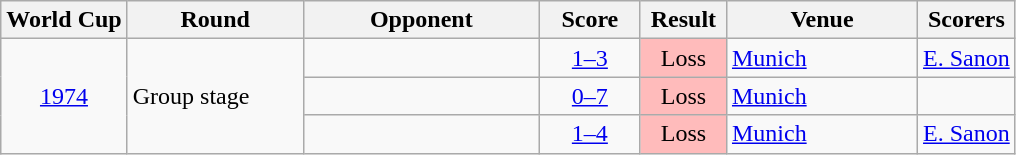<table class="wikitable sortable" style="text-align:left;">
<tr>
<th>World Cup</th>
<th width=110>Round</th>
<th width=150>Opponent</th>
<th width=60>Score</th>
<th width=50>Result</th>
<th width=120>Venue</th>
<th>Scorers</th>
</tr>
<tr>
<td rowspan="3" align=center><a href='#'>1974</a></td>
<td rowspan="3">Group stage</td>
<td></td>
<td align=center><a href='#'>1–3</a></td>
<td align=center bgcolor="#ffbbbb">Loss</td>
<td><a href='#'>Munich</a></td>
<td><a href='#'>E. Sanon</a></td>
</tr>
<tr>
<td></td>
<td align=center><a href='#'>0–7</a></td>
<td align=center bgcolor="#ffbbbb">Loss</td>
<td><a href='#'>Munich</a></td>
<td></td>
</tr>
<tr>
<td></td>
<td align=center><a href='#'>1–4</a></td>
<td align=center bgcolor="#ffbbbb">Loss</td>
<td><a href='#'>Munich</a></td>
<td><a href='#'>E. Sanon</a></td>
</tr>
</table>
